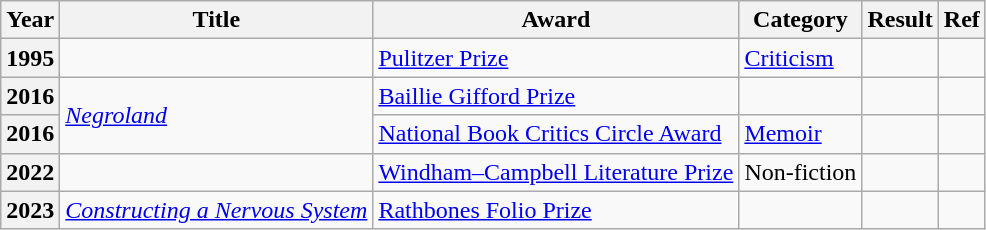<table class="wikitable sortable">
<tr>
<th>Year</th>
<th>Title</th>
<th>Award</th>
<th>Category</th>
<th>Result</th>
<th>Ref</th>
</tr>
<tr>
<th>1995</th>
<td></td>
<td><a href='#'>Pulitzer Prize</a></td>
<td><a href='#'>Criticism</a></td>
<td></td>
<td></td>
</tr>
<tr>
<th>2016</th>
<td rowspan="2"><em><a href='#'>Negroland</a></em></td>
<td><a href='#'>Baillie Gifford Prize</a></td>
<td></td>
<td></td>
<td></td>
</tr>
<tr>
<th>2016</th>
<td><a href='#'>National Book Critics Circle Award</a></td>
<td><a href='#'>Memoir</a></td>
<td></td>
<td></td>
</tr>
<tr>
<th>2022</th>
<td></td>
<td><a href='#'>Windham–Campbell Literature Prize</a></td>
<td>Non-fiction</td>
<td></td>
<td></td>
</tr>
<tr>
<th>2023</th>
<td><em><a href='#'>Constructing a Nervous System</a></em></td>
<td><a href='#'>Rathbones Folio Prize</a></td>
<td></td>
<td></td>
<td></td>
</tr>
</table>
